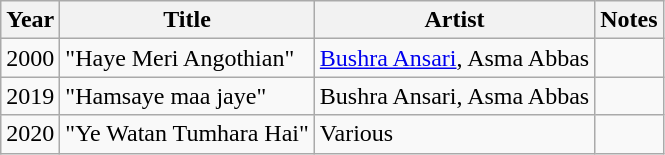<table class="wikitable">
<tr>
<th>Year</th>
<th>Title</th>
<th>Artist</th>
<th>Notes</th>
</tr>
<tr>
<td>2000</td>
<td>"Haye Meri Angothian"</td>
<td><a href='#'>Bushra Ansari</a>, Asma Abbas</td>
<td></td>
</tr>
<tr>
<td>2019</td>
<td>"Hamsaye maa jaye"</td>
<td>Bushra Ansari, Asma Abbas</td>
<td></td>
</tr>
<tr>
<td>2020</td>
<td>"Ye Watan Tumhara Hai"</td>
<td>Various</td>
<td></td>
</tr>
</table>
